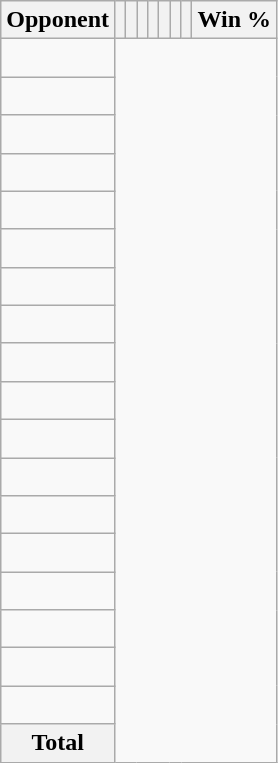<table class="wikitable sortable collapsible collapsed" style="text-align: center;">
<tr>
<th>Opponent</th>
<th></th>
<th></th>
<th></th>
<th></th>
<th></th>
<th></th>
<th></th>
<th>Win %</th>
</tr>
<tr>
<td align="left"><br></td>
</tr>
<tr>
<td align="left"><br></td>
</tr>
<tr>
<td align="left"><br></td>
</tr>
<tr>
<td align="left"><br></td>
</tr>
<tr>
<td align="left"><br></td>
</tr>
<tr>
<td align="left"><br></td>
</tr>
<tr>
<td align="left"><br></td>
</tr>
<tr>
<td align="left"><br></td>
</tr>
<tr>
<td align="left"><br></td>
</tr>
<tr>
<td align="left"><br></td>
</tr>
<tr>
<td align="left"><br></td>
</tr>
<tr>
<td align="left"><br></td>
</tr>
<tr>
<td align="left"><br></td>
</tr>
<tr>
<td align="left"><br></td>
</tr>
<tr>
<td align="left"><br></td>
</tr>
<tr>
<td align="left"><br></td>
</tr>
<tr>
<td align="left"><br></td>
</tr>
<tr>
<td align="left"><br></td>
</tr>
<tr class="sortbottom">
<th>Total<br></th>
</tr>
</table>
